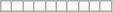<table class="wikitable letters-table">
<tr>
<td></td>
<td></td>
<td></td>
<td></td>
<td></td>
<td></td>
<td></td>
<td></td>
<td></td>
<td></td>
</tr>
</table>
